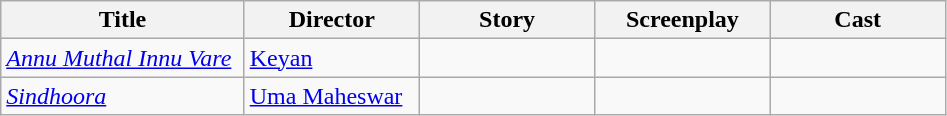<table class="wikitable sortable">
<tr>
<th width="25%">Title</th>
<th width="18%">Director</th>
<th width="18%">Story</th>
<th width="18%">Screenplay</th>
<th width="18%">Cast</th>
</tr>
<tr>
<td><em><a href='#'>Annu Muthal Innu Vare</a></em></td>
<td><a href='#'>Keyan</a></td>
<td></td>
<td></td>
<td></td>
</tr>
<tr>
<td><em><a href='#'>Sindhoora</a></em></td>
<td><a href='#'>Uma Maheswar</a></td>
<td></td>
<td></td>
<td></td>
</tr>
</table>
